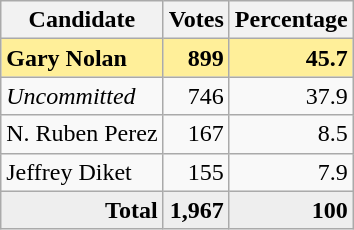<table class="wikitable" style=" text-align:right;">
<tr>
<th>Candidate</th>
<th>Votes</th>
<th>Percentage</th>
</tr>
<tr style="background:#ffef99;">
<td style="text-align:left;"><strong>Gary Nolan</strong></td>
<td><strong>899</strong></td>
<td><strong>45.7</strong></td>
</tr>
<tr>
<td style="text-align:left;"><em>Uncommitted</em></td>
<td>746</td>
<td>37.9</td>
</tr>
<tr>
<td style="text-align:left;">N. Ruben Perez</td>
<td>167</td>
<td>8.5</td>
</tr>
<tr>
<td style="text-align:left;">Jeffrey Diket</td>
<td>155</td>
<td>7.9</td>
</tr>
<tr style="background:#eee;">
<td style="margin-right:0.50px"><strong>Total</strong></td>
<td style="margin-right:0.50px"><strong>1,967</strong></td>
<td style="margin-right:0.50px"><strong>100</strong></td>
</tr>
</table>
